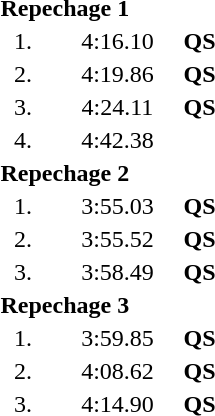<table style="text-align:center">
<tr>
<td colspan=4 align=left><strong>Repechage 1</strong></td>
</tr>
<tr>
<td width=30>1.</td>
<td align=left></td>
<td width=80>4:16.10</td>
<td><strong>QS</strong></td>
</tr>
<tr>
<td>2.</td>
<td align=left></td>
<td>4:19.86</td>
<td><strong>QS</strong></td>
</tr>
<tr>
<td>3.</td>
<td align=left></td>
<td>4:24.11</td>
<td><strong>QS</strong></td>
</tr>
<tr>
<td>4.</td>
<td align=left></td>
<td>4:42.38</td>
<td></td>
</tr>
<tr>
<td colspan=4 align=left><strong>Repechage 2</strong></td>
</tr>
<tr>
<td>1.</td>
<td align=left></td>
<td>3:55.03</td>
<td><strong>QS</strong></td>
</tr>
<tr>
<td>2.</td>
<td align=left></td>
<td>3:55.52</td>
<td><strong>QS</strong></td>
</tr>
<tr>
<td>3.</td>
<td align=left></td>
<td>3:58.49</td>
<td><strong>QS</strong></td>
</tr>
<tr>
<td colspan=4 align=left><strong>Repechage 3</strong></td>
</tr>
<tr>
<td>1.</td>
<td align=left></td>
<td>3:59.85</td>
<td><strong>QS</strong></td>
</tr>
<tr>
<td>2.</td>
<td align=left></td>
<td>4:08.62</td>
<td><strong>QS</strong></td>
</tr>
<tr>
<td>3.</td>
<td align=left></td>
<td>4:14.90</td>
<td><strong>QS</strong></td>
</tr>
</table>
